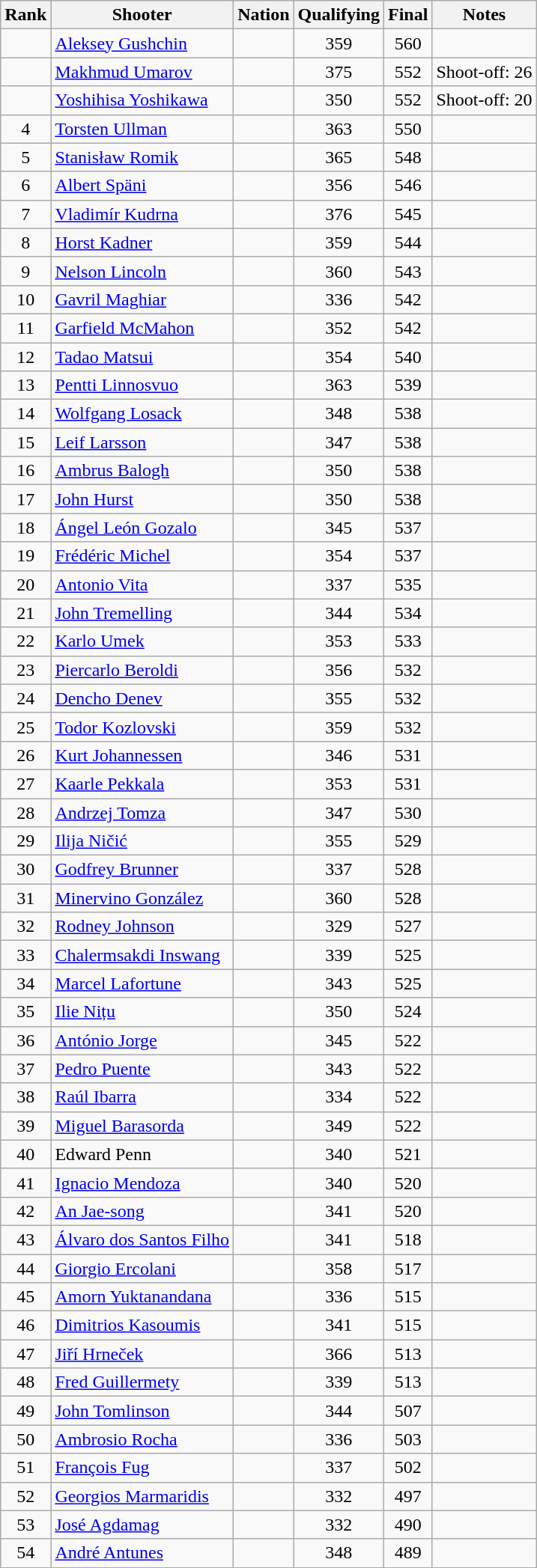<table class="wikitable sortable" style="text-align:center">
<tr>
<th>Rank</th>
<th>Shooter</th>
<th>Nation</th>
<th>Qualifying</th>
<th>Final</th>
<th>Notes</th>
</tr>
<tr>
<td></td>
<td align=left><a href='#'>Aleksey Gushchin</a></td>
<td align=left></td>
<td>359</td>
<td>560</td>
<td></td>
</tr>
<tr>
<td></td>
<td align=left><a href='#'>Makhmud Umarov</a></td>
<td align=left></td>
<td>375</td>
<td>552</td>
<td>Shoot-off: 26</td>
</tr>
<tr>
<td></td>
<td align=left><a href='#'>Yoshihisa Yoshikawa</a></td>
<td align=left></td>
<td>350</td>
<td>552</td>
<td>Shoot-off: 20</td>
</tr>
<tr>
<td>4</td>
<td align=left><a href='#'>Torsten Ullman</a></td>
<td align=left></td>
<td>363</td>
<td>550</td>
<td></td>
</tr>
<tr>
<td>5</td>
<td align=left><a href='#'>Stanisław Romik</a></td>
<td align=left></td>
<td>365</td>
<td>548</td>
<td></td>
</tr>
<tr>
<td>6</td>
<td align=left><a href='#'>Albert Späni</a></td>
<td align=left></td>
<td>356</td>
<td>546</td>
<td></td>
</tr>
<tr>
<td>7</td>
<td align=left><a href='#'>Vladimír Kudrna</a></td>
<td align=left></td>
<td>376</td>
<td>545</td>
<td></td>
</tr>
<tr>
<td>8</td>
<td align=left><a href='#'>Horst Kadner</a></td>
<td align=left></td>
<td>359</td>
<td>544</td>
<td></td>
</tr>
<tr>
<td>9</td>
<td align=left><a href='#'>Nelson Lincoln</a></td>
<td align=left></td>
<td>360</td>
<td>543</td>
<td></td>
</tr>
<tr>
<td>10</td>
<td align=left><a href='#'>Gavril Maghiar</a></td>
<td align=left></td>
<td>336</td>
<td>542</td>
<td></td>
</tr>
<tr>
<td>11</td>
<td align=left><a href='#'>Garfield McMahon</a></td>
<td align=left></td>
<td>352</td>
<td>542</td>
<td></td>
</tr>
<tr>
<td>12</td>
<td align=left><a href='#'>Tadao Matsui</a></td>
<td align=left></td>
<td>354</td>
<td>540</td>
<td></td>
</tr>
<tr>
<td>13</td>
<td align=left><a href='#'>Pentti Linnosvuo</a></td>
<td align=left></td>
<td>363</td>
<td>539</td>
<td></td>
</tr>
<tr>
<td>14</td>
<td align=left><a href='#'>Wolfgang Losack</a></td>
<td align=left></td>
<td>348</td>
<td>538</td>
<td></td>
</tr>
<tr>
<td>15</td>
<td align=left><a href='#'>Leif Larsson</a></td>
<td align=left></td>
<td>347</td>
<td>538</td>
<td></td>
</tr>
<tr>
<td>16</td>
<td align=left><a href='#'>Ambrus Balogh</a></td>
<td align=left></td>
<td>350</td>
<td>538</td>
<td></td>
</tr>
<tr>
<td>17</td>
<td align=left><a href='#'>John Hurst</a></td>
<td align=left></td>
<td>350</td>
<td>538</td>
<td></td>
</tr>
<tr>
<td>18</td>
<td align=left><a href='#'>Ángel León Gozalo</a></td>
<td align=left></td>
<td>345</td>
<td>537</td>
<td></td>
</tr>
<tr>
<td>19</td>
<td align=left><a href='#'>Frédéric Michel</a></td>
<td align=left></td>
<td>354</td>
<td>537</td>
<td></td>
</tr>
<tr>
<td>20</td>
<td align=left><a href='#'>Antonio Vita</a></td>
<td align=left></td>
<td>337</td>
<td>535</td>
<td></td>
</tr>
<tr>
<td>21</td>
<td align=left><a href='#'>John Tremelling</a></td>
<td align=left></td>
<td>344</td>
<td>534</td>
<td></td>
</tr>
<tr>
<td>22</td>
<td align=left><a href='#'>Karlo Umek</a></td>
<td align=left></td>
<td>353</td>
<td>533</td>
<td></td>
</tr>
<tr>
<td>23</td>
<td align=left><a href='#'>Piercarlo Beroldi</a></td>
<td align=left></td>
<td>356</td>
<td>532</td>
<td></td>
</tr>
<tr>
<td>24</td>
<td align=left><a href='#'>Dencho Denev</a></td>
<td align=left></td>
<td>355</td>
<td>532</td>
<td></td>
</tr>
<tr>
<td>25</td>
<td align=left><a href='#'>Todor Kozlovski</a></td>
<td align=left></td>
<td>359</td>
<td>532</td>
<td></td>
</tr>
<tr>
<td>26</td>
<td align=left><a href='#'>Kurt Johannessen</a></td>
<td align=left></td>
<td>346</td>
<td>531</td>
<td></td>
</tr>
<tr>
<td>27</td>
<td align=left><a href='#'>Kaarle Pekkala</a></td>
<td align=left></td>
<td>353</td>
<td>531</td>
<td></td>
</tr>
<tr>
<td>28</td>
<td align=left><a href='#'>Andrzej Tomza</a></td>
<td align=left></td>
<td>347</td>
<td>530</td>
<td></td>
</tr>
<tr>
<td>29</td>
<td align=left><a href='#'>Ilija Ničić</a></td>
<td align=left></td>
<td>355</td>
<td>529</td>
<td></td>
</tr>
<tr>
<td>30</td>
<td align=left><a href='#'>Godfrey Brunner</a></td>
<td align=left></td>
<td>337</td>
<td>528</td>
<td></td>
</tr>
<tr>
<td>31</td>
<td align=left><a href='#'>Minervino González</a></td>
<td align=left></td>
<td>360</td>
<td>528</td>
<td></td>
</tr>
<tr>
<td>32</td>
<td align=left><a href='#'>Rodney Johnson</a></td>
<td align=left></td>
<td>329</td>
<td>527</td>
<td></td>
</tr>
<tr>
<td>33</td>
<td align=left><a href='#'>Chalermsakdi Inswang</a></td>
<td align=left></td>
<td>339</td>
<td>525</td>
<td></td>
</tr>
<tr>
<td>34</td>
<td align=left><a href='#'>Marcel Lafortune</a></td>
<td align=left></td>
<td>343</td>
<td>525</td>
<td></td>
</tr>
<tr>
<td>35</td>
<td align=left><a href='#'>Ilie Nițu</a></td>
<td align=left></td>
<td>350</td>
<td>524</td>
<td></td>
</tr>
<tr>
<td>36</td>
<td align=left><a href='#'>António Jorge</a></td>
<td align=left></td>
<td>345</td>
<td>522</td>
<td></td>
</tr>
<tr>
<td>37</td>
<td align=left><a href='#'>Pedro Puente</a></td>
<td align=left></td>
<td>343</td>
<td>522</td>
<td></td>
</tr>
<tr>
<td>38</td>
<td align=left><a href='#'>Raúl Ibarra</a></td>
<td align=left></td>
<td>334</td>
<td>522</td>
<td></td>
</tr>
<tr>
<td>39</td>
<td align=left><a href='#'>Miguel Barasorda</a></td>
<td align=left></td>
<td>349</td>
<td>522</td>
<td></td>
</tr>
<tr>
<td>40</td>
<td align=left>Edward Penn</td>
<td align=left></td>
<td>340</td>
<td>521</td>
<td></td>
</tr>
<tr>
<td>41</td>
<td align=left><a href='#'>Ignacio Mendoza</a></td>
<td align=left></td>
<td>340</td>
<td>520</td>
<td></td>
</tr>
<tr>
<td>42</td>
<td align=left><a href='#'>An Jae-song</a></td>
<td align=left></td>
<td>341</td>
<td>520</td>
<td></td>
</tr>
<tr>
<td>43</td>
<td align=left><a href='#'>Álvaro dos Santos Filho</a></td>
<td align=left></td>
<td>341</td>
<td>518</td>
<td></td>
</tr>
<tr>
<td>44</td>
<td align=left><a href='#'>Giorgio Ercolani</a></td>
<td align=left></td>
<td>358</td>
<td>517</td>
<td></td>
</tr>
<tr>
<td>45</td>
<td align=left><a href='#'>Amorn Yuktanandana</a></td>
<td align=left></td>
<td>336</td>
<td>515</td>
<td></td>
</tr>
<tr>
<td>46</td>
<td align=left><a href='#'>Dimitrios Kasoumis</a></td>
<td align=left></td>
<td>341</td>
<td>515</td>
<td></td>
</tr>
<tr>
<td>47</td>
<td align=left><a href='#'>Jiří Hrneček</a></td>
<td align=left></td>
<td>366</td>
<td>513</td>
<td></td>
</tr>
<tr>
<td>48</td>
<td align=left><a href='#'>Fred Guillermety</a></td>
<td align=left></td>
<td>339</td>
<td>513</td>
<td></td>
</tr>
<tr>
<td>49</td>
<td align=left><a href='#'>John Tomlinson</a></td>
<td align=left></td>
<td>344</td>
<td>507</td>
<td></td>
</tr>
<tr>
<td>50</td>
<td align=left><a href='#'>Ambrosio Rocha</a></td>
<td align=left></td>
<td>336</td>
<td>503</td>
<td></td>
</tr>
<tr>
<td>51</td>
<td align=left><a href='#'>François Fug</a></td>
<td align=left></td>
<td>337</td>
<td>502</td>
<td></td>
</tr>
<tr>
<td>52</td>
<td align=left><a href='#'>Georgios Marmaridis</a></td>
<td align=left></td>
<td>332</td>
<td>497</td>
<td></td>
</tr>
<tr>
<td>53</td>
<td align=left><a href='#'>José Agdamag</a></td>
<td align=left></td>
<td>332</td>
<td>490</td>
<td></td>
</tr>
<tr>
<td>54</td>
<td align=left><a href='#'>André Antunes</a></td>
<td align=left></td>
<td>348</td>
<td>489</td>
<td></td>
</tr>
</table>
